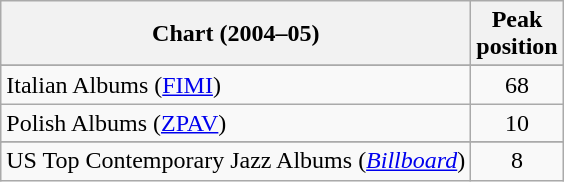<table class="wikitable sortable">
<tr>
<th>Chart (2004–05)</th>
<th>Peak<br>position</th>
</tr>
<tr>
</tr>
<tr>
</tr>
<tr>
<td>Italian Albums (<a href='#'>FIMI</a>)</td>
<td align="center">68</td>
</tr>
<tr>
<td>Polish Albums (<a href='#'>ZPAV</a>)</td>
<td align="center">10</td>
</tr>
<tr>
</tr>
<tr>
<td>US Top Contemporary Jazz Albums (<em><a href='#'>Billboard</a></em>)</td>
<td align="center">8</td>
</tr>
</table>
